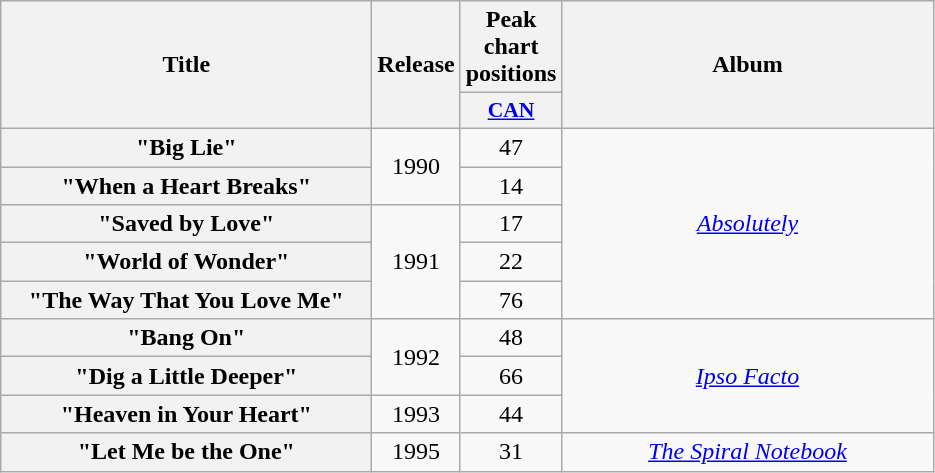<table class="wikitable plainrowheaders" style="text-align:center;">
<tr>
<th scope="col" rowspan="2" style="width:15em;">Title</th>
<th scope="col" rowspan="2" style="width:0.5em;">Release</th>
<th colspan="1" scope="col">Peak chart positions</th>
<th scope="col" rowspan="2" style="width:15em;">Album</th>
</tr>
<tr>
<th scope="col" style="width:2.9em;font-size:90%;"><a href='#'>CAN</a></th>
</tr>
<tr>
<th scope="row">"Big Lie"</th>
<td rowspan=2>1990</td>
<td>47</td>
<td rowspan=5><em><a href='#'>Absolutely</a></em></td>
</tr>
<tr>
<th scope="row">"When a Heart Breaks"</th>
<td>14</td>
</tr>
<tr>
<th scope="row">"Saved by Love"</th>
<td rowspan=3>1991</td>
<td>17</td>
</tr>
<tr>
<th scope="row">"World of Wonder"</th>
<td>22</td>
</tr>
<tr>
<th scope="row">"The Way That You Love Me"</th>
<td>76</td>
</tr>
<tr>
<th scope="row">"Bang On"</th>
<td rowspan=2>1992</td>
<td>48</td>
<td rowspan=3><em><a href='#'>Ipso Facto</a></em></td>
</tr>
<tr>
<th scope="row">"Dig a Little Deeper"</th>
<td>66</td>
</tr>
<tr>
<th scope="row">"Heaven in Your Heart"</th>
<td>1993</td>
<td>44</td>
</tr>
<tr>
<th scope="row">"Let Me be the One"</th>
<td>1995</td>
<td>31</td>
<td><em><a href='#'>The Spiral Notebook</a></em></td>
</tr>
</table>
